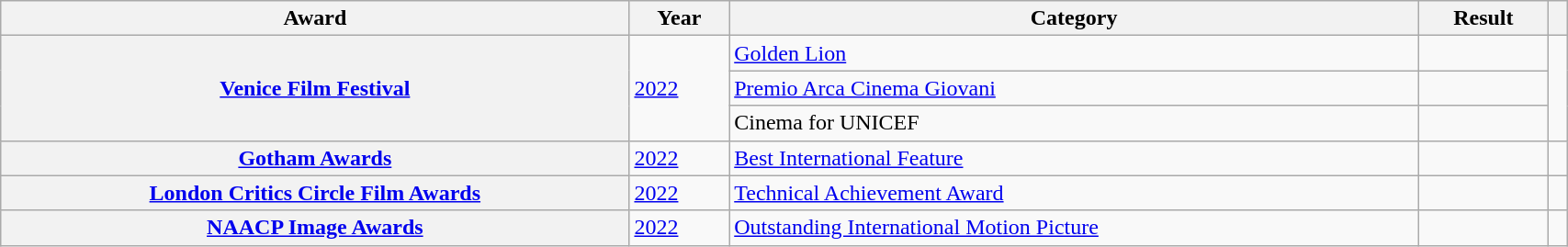<table class="wikitable sortable plainrowheaders" style="width: 90%;">
<tr>
<th scope="col">Award</th>
<th scope="col">Year</th>
<th scope="col">Category</th>
<th scope="col">Result</th>
<th scope="col" class="unsortable"></th>
</tr>
<tr>
<th rowspan="3" scope="row"><a href='#'>Venice Film Festival</a></th>
<td rowspan="3"><a href='#'>2022</a></td>
<td><a href='#'>Golden Lion</a></td>
<td></td>
<td rowspan="3"></td>
</tr>
<tr>
<td><a href='#'>Premio Arca Cinema Giovani</a></td>
<td></td>
</tr>
<tr>
<td>Cinema for UNICEF</td>
<td></td>
</tr>
<tr>
<th scope="row"><a href='#'>Gotham Awards</a></th>
<td><a href='#'>2022</a></td>
<td><a href='#'>Best International Feature</a></td>
<td></td>
<td></td>
</tr>
<tr>
<th scope="row"><a href='#'>London Critics Circle Film Awards</a></th>
<td><a href='#'>2022</a></td>
<td><a href='#'>Technical Achievement Award</a></td>
<td></td>
<td></td>
</tr>
<tr>
<th scope="row"><a href='#'>NAACP Image Awards</a></th>
<td><a href='#'>2022</a></td>
<td><a href='#'>Outstanding International Motion Picture</a></td>
<td></td>
<td></td>
</tr>
</table>
